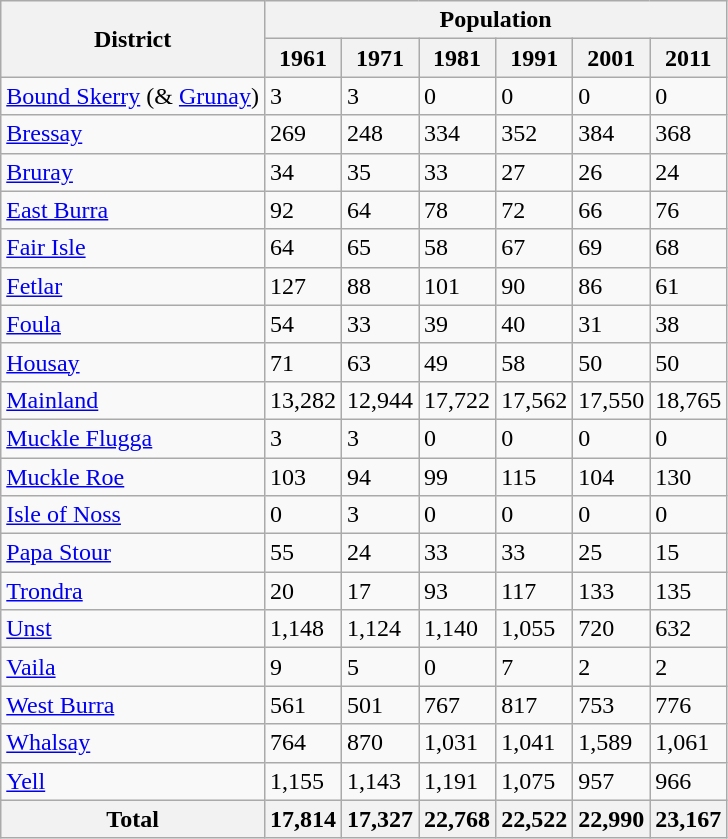<table class="sortable wikitable">
<tr>
<th rowspan="2">District</th>
<th colspan="6">Population</th>
</tr>
<tr>
<th>1961</th>
<th>1971</th>
<th>1981</th>
<th>1991</th>
<th>2001</th>
<th>2011</th>
</tr>
<tr>
<td><a href='#'>Bound Skerry</a> (& <a href='#'>Grunay</a>)</td>
<td>3</td>
<td>3</td>
<td>0</td>
<td>0</td>
<td>0</td>
<td>0</td>
</tr>
<tr>
<td><a href='#'>Bressay</a></td>
<td>269</td>
<td>248</td>
<td>334</td>
<td>352</td>
<td>384</td>
<td>368</td>
</tr>
<tr>
<td><a href='#'>Bruray</a></td>
<td>34</td>
<td>35</td>
<td>33</td>
<td>27</td>
<td>26</td>
<td>24</td>
</tr>
<tr>
<td><a href='#'>East Burra</a></td>
<td>92</td>
<td>64</td>
<td>78</td>
<td>72</td>
<td>66</td>
<td>76</td>
</tr>
<tr>
<td><a href='#'>Fair Isle</a></td>
<td>64</td>
<td>65</td>
<td>58</td>
<td>67</td>
<td>69</td>
<td>68</td>
</tr>
<tr>
<td><a href='#'>Fetlar</a></td>
<td>127</td>
<td>88</td>
<td>101</td>
<td>90</td>
<td>86</td>
<td>61</td>
</tr>
<tr>
<td><a href='#'>Foula</a></td>
<td>54</td>
<td>33</td>
<td>39</td>
<td>40</td>
<td>31</td>
<td>38</td>
</tr>
<tr>
<td><a href='#'>Housay</a></td>
<td>71</td>
<td>63</td>
<td>49</td>
<td>58</td>
<td>50</td>
<td>50</td>
</tr>
<tr>
<td><a href='#'>Mainland</a></td>
<td>13,282</td>
<td>12,944</td>
<td>17,722</td>
<td>17,562</td>
<td>17,550</td>
<td>18,765</td>
</tr>
<tr>
<td><a href='#'>Muckle Flugga</a></td>
<td>3</td>
<td>3</td>
<td>0</td>
<td>0</td>
<td>0</td>
<td>0</td>
</tr>
<tr>
<td><a href='#'>Muckle Roe</a></td>
<td>103</td>
<td>94</td>
<td>99</td>
<td>115</td>
<td>104</td>
<td>130</td>
</tr>
<tr>
<td><a href='#'>Isle of Noss</a></td>
<td>0</td>
<td>3</td>
<td>0</td>
<td>0</td>
<td>0</td>
<td>0</td>
</tr>
<tr>
<td><a href='#'>Papa Stour</a></td>
<td>55</td>
<td>24</td>
<td>33</td>
<td>33</td>
<td>25</td>
<td>15</td>
</tr>
<tr>
<td><a href='#'>Trondra</a></td>
<td>20</td>
<td>17</td>
<td>93</td>
<td>117</td>
<td>133</td>
<td>135</td>
</tr>
<tr>
<td><a href='#'>Unst</a></td>
<td>1,148</td>
<td>1,124</td>
<td>1,140</td>
<td>1,055</td>
<td>720</td>
<td>632</td>
</tr>
<tr>
<td><a href='#'>Vaila</a></td>
<td>9</td>
<td>5</td>
<td>0</td>
<td>7</td>
<td>2</td>
<td>2</td>
</tr>
<tr>
<td><a href='#'>West Burra</a></td>
<td>561</td>
<td>501</td>
<td>767</td>
<td>817</td>
<td>753</td>
<td>776</td>
</tr>
<tr>
<td><a href='#'>Whalsay</a></td>
<td>764</td>
<td>870</td>
<td>1,031</td>
<td>1,041</td>
<td>1,589</td>
<td>1,061</td>
</tr>
<tr>
<td><a href='#'>Yell</a></td>
<td>1,155</td>
<td>1,143</td>
<td>1,191</td>
<td>1,075</td>
<td>957</td>
<td>966</td>
</tr>
<tr>
<th>Total</th>
<th>17,814</th>
<th>17,327</th>
<th>22,768</th>
<th>22,522</th>
<th>22,990</th>
<th>23,167</th>
</tr>
</table>
